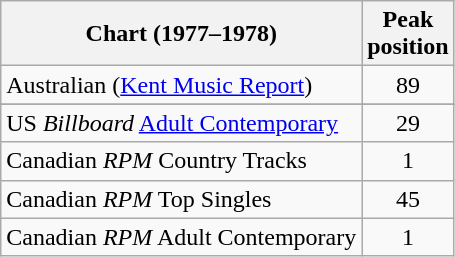<table class="wikitable sortable">
<tr>
<th>Chart (1977–1978)</th>
<th>Peak<br>position</th>
</tr>
<tr>
<td>Australian (<a href='#'>Kent Music Report</a>)</td>
<td align="center">89</td>
</tr>
<tr>
</tr>
<tr>
</tr>
<tr>
<td>US <em>Billboard</em> <a href='#'>Adult Contemporary</a></td>
<td align="center">29</td>
</tr>
<tr>
<td>Canadian <em>RPM</em> Country Tracks</td>
<td align="center">1</td>
</tr>
<tr>
<td>Canadian <em>RPM</em> Top Singles</td>
<td align="center">45</td>
</tr>
<tr>
<td>Canadian <em>RPM</em> Adult Contemporary</td>
<td align="center">1</td>
</tr>
</table>
